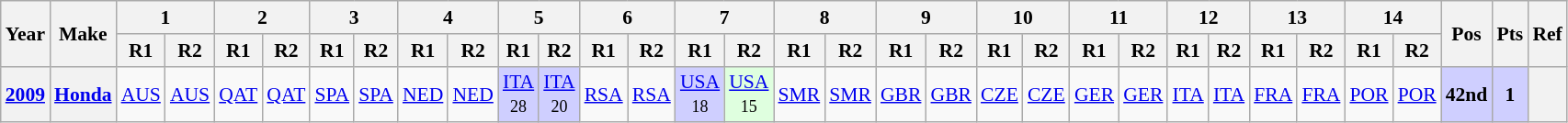<table class="wikitable" style="text-align:center; font-size:90%">
<tr>
<th valign="middle" rowspan=2>Year</th>
<th valign="middle" rowspan=2>Make</th>
<th colspan=2>1</th>
<th colspan=2>2</th>
<th colspan=2>3</th>
<th colspan=2>4</th>
<th colspan=2>5</th>
<th colspan=2>6</th>
<th colspan=2>7</th>
<th colspan=2>8</th>
<th colspan=2>9</th>
<th colspan=2>10</th>
<th colspan=2>11</th>
<th colspan=2>12</th>
<th colspan=2>13</th>
<th colspan=2>14</th>
<th rowspan=2>Pos</th>
<th rowspan=2>Pts</th>
<th rowspan=2>Ref</th>
</tr>
<tr>
<th>R1</th>
<th>R2</th>
<th>R1</th>
<th>R2</th>
<th>R1</th>
<th>R2</th>
<th>R1</th>
<th>R2</th>
<th>R1</th>
<th>R2</th>
<th>R1</th>
<th>R2</th>
<th>R1</th>
<th>R2</th>
<th>R1</th>
<th>R2</th>
<th>R1</th>
<th>R2</th>
<th>R1</th>
<th>R2</th>
<th>R1</th>
<th>R2</th>
<th>R1</th>
<th>R2</th>
<th>R1</th>
<th>R2</th>
<th>R1</th>
<th>R2</th>
</tr>
<tr>
<th rowspan=2><a href='#'>2009</a></th>
<th><a href='#'>Honda</a></th>
<td><a href='#'>AUS</a></td>
<td><a href='#'>AUS</a></td>
<td><a href='#'>QAT</a></td>
<td><a href='#'>QAT</a></td>
<td><a href='#'>SPA</a></td>
<td><a href='#'>SPA</a></td>
<td><a href='#'>NED</a></td>
<td><a href='#'>NED</a></td>
<td style="background:#CFCFFF;"><a href='#'>ITA</a><br><small>28</small></td>
<td style="background:#CFCFFF;"><a href='#'>ITA</a><br><small>20</small></td>
<td><a href='#'>RSA</a></td>
<td><a href='#'>RSA</a></td>
<td style="background:#CFCFFF;"><a href='#'>USA</a><br><small>18</small></td>
<td style="background:#DFFFDF;"><a href='#'>USA</a><br><small>15</small></td>
<td><a href='#'>SMR</a></td>
<td><a href='#'>SMR</a></td>
<td><a href='#'>GBR</a></td>
<td><a href='#'>GBR</a></td>
<td><a href='#'>CZE</a></td>
<td><a href='#'>CZE</a></td>
<td><a href='#'>GER</a></td>
<td><a href='#'>GER</a></td>
<td><a href='#'>ITA</a></td>
<td><a href='#'>ITA</a></td>
<td><a href='#'>FRA</a></td>
<td><a href='#'>FRA</a></td>
<td><a href='#'>POR</a></td>
<td><a href='#'>POR</a></td>
<td style="background:#CFCFFF;"><strong>42nd</strong></td>
<td style="background:#CFCFFF;"><strong>1</strong></td>
<th></th>
</tr>
</table>
